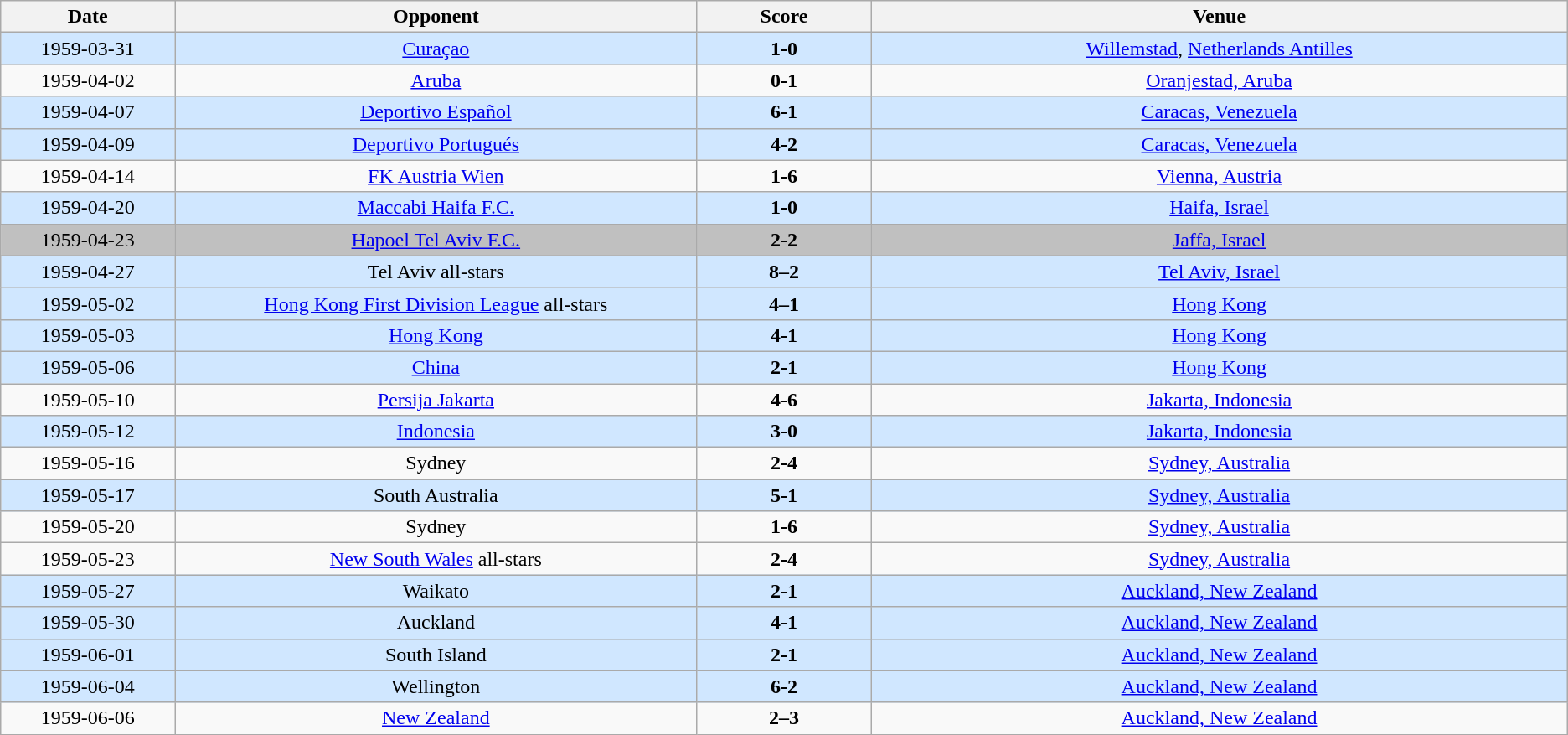<table class="wikitable" style="text-align: center;">
<tr>
<th width=5%>Date</th>
<th width=15%>Opponent</th>
<th width=5%>Score</th>
<th width=20%>Venue</th>
</tr>
<tr align=center bgcolor=#D0E7FF>
<td>1959-03-31</td>
<td><a href='#'>Curaçao</a></td>
<td><strong>1-0</strong></td>
<td><a href='#'>Willemstad</a>, <a href='#'>Netherlands Antilles</a></td>
</tr>
<tr>
<td>1959-04-02</td>
<td><a href='#'>Aruba</a></td>
<td><strong>0-1</strong></td>
<td><a href='#'>Oranjestad, Aruba</a></td>
</tr>
<tr align=center bgcolor=#D0E7FF>
<td>1959-04-07</td>
<td><a href='#'>Deportivo Español</a></td>
<td><strong>6-1</strong></td>
<td><a href='#'>Caracas, Venezuela</a></td>
</tr>
<tr align=center bgcolor=#D0E7FF>
<td>1959-04-09</td>
<td><a href='#'>Deportivo Portugués</a></td>
<td><strong>4-2</strong></td>
<td><a href='#'>Caracas, Venezuela</a></td>
</tr>
<tr>
<td>1959-04-14</td>
<td><a href='#'>FK Austria Wien</a></td>
<td><strong>1-6</strong></td>
<td><a href='#'>Vienna, Austria</a></td>
</tr>
<tr align=center bgcolor=#D0E7FF>
<td>1959-04-20</td>
<td><a href='#'>Maccabi Haifa F.C.</a></td>
<td><strong>1-0</strong></td>
<td><a href='#'>Haifa, Israel</a></td>
</tr>
<tr align=center bgcolor=silver>
<td>1959-04-23</td>
<td><a href='#'>Hapoel Tel Aviv F.C.</a></td>
<td><strong>2-2</strong></td>
<td><a href='#'>Jaffa, Israel</a></td>
</tr>
<tr align=center bgcolor=#D0E7FF>
<td>1959-04-27</td>
<td>Tel Aviv all-stars</td>
<td><strong>8–2</strong></td>
<td><a href='#'>Tel Aviv, Israel</a></td>
</tr>
<tr align=center bgcolor=#D0E7FF>
<td>1959-05-02</td>
<td><a href='#'>Hong Kong First Division League</a> all-stars</td>
<td><strong>4–1</strong></td>
<td><a href='#'>Hong Kong</a></td>
</tr>
<tr align=center bgcolor=#D0E7FF>
<td>1959-05-03</td>
<td><a href='#'>Hong Kong</a></td>
<td><strong>4-1</strong></td>
<td><a href='#'>Hong Kong</a></td>
</tr>
<tr align=center bgcolor=#D0E7FF>
<td>1959-05-06</td>
<td><a href='#'>China</a></td>
<td><strong>2-1</strong></td>
<td><a href='#'>Hong Kong</a></td>
</tr>
<tr>
<td>1959-05-10</td>
<td><a href='#'>Persija Jakarta</a></td>
<td><strong>4-6</strong></td>
<td><a href='#'>Jakarta, Indonesia</a></td>
</tr>
<tr align=center bgcolor=#D0E7FF>
<td>1959-05-12</td>
<td><a href='#'>Indonesia</a></td>
<td><strong>3-0</strong></td>
<td><a href='#'>Jakarta, Indonesia</a></td>
</tr>
<tr>
<td>1959-05-16</td>
<td>Sydney</td>
<td><strong>2-4</strong></td>
<td><a href='#'>Sydney, Australia</a></td>
</tr>
<tr align=center bgcolor=#D0E7FF>
<td>1959-05-17</td>
<td>South Australia</td>
<td><strong>5-1</strong></td>
<td><a href='#'>Sydney, Australia</a></td>
</tr>
<tr>
<td>1959-05-20</td>
<td>Sydney</td>
<td><strong>1-6</strong></td>
<td><a href='#'>Sydney, Australia</a></td>
</tr>
<tr>
<td>1959-05-23</td>
<td><a href='#'>New South Wales</a> all-stars</td>
<td><strong>2-4</strong></td>
<td><a href='#'>Sydney, Australia</a></td>
</tr>
<tr align=center bgcolor=#D0E7FF>
<td>1959-05-27</td>
<td>Waikato</td>
<td><strong>2-1</strong></td>
<td><a href='#'>Auckland, New Zealand</a></td>
</tr>
<tr align=center bgcolor=#D0E7FF>
<td>1959-05-30</td>
<td>Auckland</td>
<td><strong>4-1</strong></td>
<td><a href='#'>Auckland, New Zealand</a></td>
</tr>
<tr align=center bgcolor=#D0E7FF>
<td>1959-06-01</td>
<td>South Island</td>
<td><strong>2-1</strong></td>
<td><a href='#'>Auckland, New Zealand</a></td>
</tr>
<tr align=center bgcolor=#D0E7FF>
<td>1959-06-04</td>
<td>Wellington</td>
<td><strong>6-2</strong></td>
<td><a href='#'>Auckland, New Zealand</a></td>
</tr>
<tr>
<td>1959-06-06</td>
<td><a href='#'>New Zealand</a></td>
<td><strong>2–3</strong></td>
<td><a href='#'>Auckland, New Zealand</a></td>
</tr>
</table>
